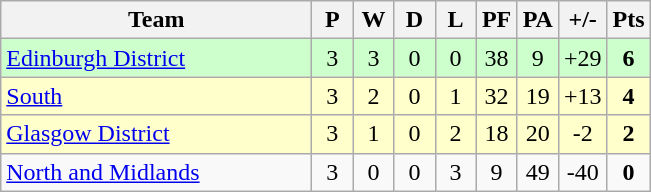<table class="wikitable" style="text-align: center;">
<tr>
<th width="200">Team</th>
<th width="20">P</th>
<th width="20">W</th>
<th width="20">D</th>
<th width="20">L</th>
<th width="20">PF</th>
<th width="20">PA</th>
<th width="25">+/-</th>
<th width="20">Pts</th>
</tr>
<tr bgcolor="#ccffcc">
<td align="left"><a href='#'>Edinburgh District</a></td>
<td>3</td>
<td>3</td>
<td>0</td>
<td>0</td>
<td>38</td>
<td>9</td>
<td>+29</td>
<td><strong>6</strong></td>
</tr>
<tr bgcolor="#ffffcc">
<td align="left"><a href='#'>South</a></td>
<td>3</td>
<td>2</td>
<td>0</td>
<td>1</td>
<td>32</td>
<td>19</td>
<td>+13</td>
<td><strong>4</strong></td>
</tr>
<tr bgcolor="#ffffcc">
<td align="left"><a href='#'>Glasgow District</a></td>
<td>3</td>
<td>1</td>
<td>0</td>
<td>2</td>
<td>18</td>
<td>20</td>
<td>-2</td>
<td><strong>2</strong></td>
</tr>
<tr>
<td align="left"><a href='#'>North and Midlands</a></td>
<td>3</td>
<td>0</td>
<td>0</td>
<td>3</td>
<td>9</td>
<td>49</td>
<td>-40</td>
<td><strong>0</strong></td>
</tr>
</table>
